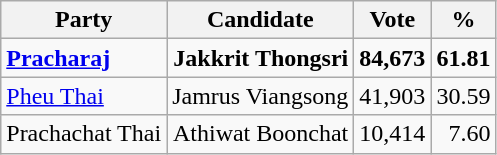<table class="wikitable" style="text-align:right">
<tr>
<th>Party</th>
<th>Candidate</th>
<th>Vote</th>
<th>%</th>
</tr>
<tr>
<td align="left"><a href='#'><strong>Pracharaj</strong></a></td>
<td><strong>Jakkrit Thongsri</strong></td>
<td><strong>84,673</strong></td>
<td><strong>61.81</strong></td>
</tr>
<tr>
<td align="left"><a href='#'>Pheu Thai</a></td>
<td>Jamrus Viangsong</td>
<td>41,903</td>
<td>30.59</td>
</tr>
<tr>
<td align="left">Prachachat Thai</td>
<td>Athiwat Boonchat</td>
<td>10,414</td>
<td>7.60</td>
</tr>
</table>
